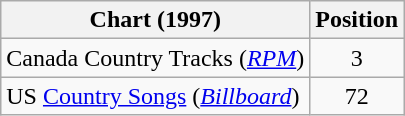<table class="wikitable sortable">
<tr>
<th scope="col">Chart (1997)</th>
<th scope="col">Position</th>
</tr>
<tr>
<td>Canada Country Tracks (<em><a href='#'>RPM</a></em>)</td>
<td align="center">3</td>
</tr>
<tr>
<td>US <a href='#'>Country Songs</a> (<em><a href='#'>Billboard</a></em>)</td>
<td align="center">72</td>
</tr>
</table>
